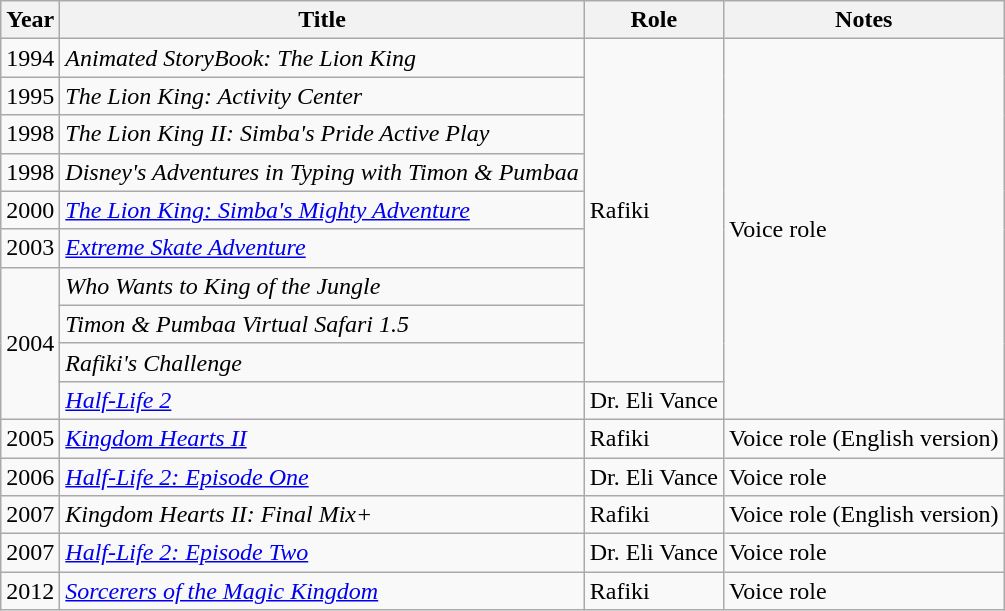<table class="wikitable sortable">
<tr>
<th>Year</th>
<th>Title</th>
<th>Role</th>
<th>Notes</th>
</tr>
<tr>
<td>1994</td>
<td><em>Animated StoryBook: The Lion King</em></td>
<td rowspan="9">Rafiki</td>
<td rowspan="10">Voice role</td>
</tr>
<tr>
<td>1995</td>
<td><em>The Lion King: Activity Center</em></td>
</tr>
<tr>
<td>1998</td>
<td><em>The Lion King II: Simba's Pride Active Play</em></td>
</tr>
<tr>
<td>1998</td>
<td><em>Disney's Adventures in Typing with Timon & Pumbaa</em></td>
</tr>
<tr>
<td>2000</td>
<td><em><a href='#'>The Lion King: Simba's Mighty Adventure</a></em></td>
</tr>
<tr>
<td>2003</td>
<td><em><a href='#'>Extreme Skate Adventure</a></em></td>
</tr>
<tr>
<td rowspan="4">2004</td>
<td><em>Who Wants to King of the Jungle</em></td>
</tr>
<tr>
<td><em>Timon & Pumbaa Virtual Safari 1.5</em></td>
</tr>
<tr>
<td><em>Rafiki's Challenge</em></td>
</tr>
<tr>
<td><em><a href='#'>Half-Life 2</a></em></td>
<td>Dr. Eli Vance</td>
</tr>
<tr>
<td>2005</td>
<td><em><a href='#'>Kingdom Hearts II</a></em></td>
<td>Rafiki</td>
<td>Voice role (English version)</td>
</tr>
<tr>
<td>2006</td>
<td><em><a href='#'>Half-Life 2: Episode One</a></em></td>
<td>Dr. Eli Vance</td>
<td>Voice role</td>
</tr>
<tr>
<td>2007</td>
<td><em>Kingdom Hearts II: Final Mix+</em></td>
<td>Rafiki</td>
<td>Voice role (English version)</td>
</tr>
<tr>
<td>2007</td>
<td><em><a href='#'>Half-Life 2: Episode Two</a></em></td>
<td>Dr. Eli Vance</td>
<td>Voice role</td>
</tr>
<tr>
<td>2012</td>
<td><em><a href='#'>Sorcerers of the Magic Kingdom</a></em></td>
<td>Rafiki</td>
<td>Voice role</td>
</tr>
</table>
